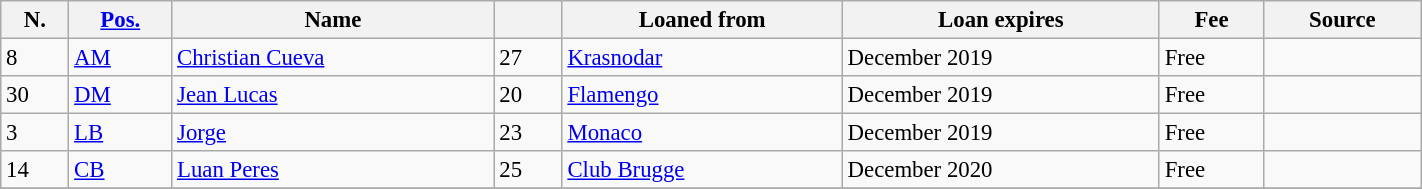<table class="wikitable sortable" style="width:75%; text-align:center; font-size:95%; text-align:left">
<tr>
<th>N.</th>
<th><a href='#'>Pos.</a></th>
<th>Name</th>
<th></th>
<th>Loaned from</th>
<th>Loan expires</th>
<th>Fee</th>
<th>Source</th>
</tr>
<tr>
<td>8</td>
<td><a href='#'>AM</a></td>
<td style="text-align:left;"> <a href='#'>Christian Cueva</a></td>
<td>27</td>
<td style="text-align:left;"><a href='#'>Krasnodar</a> </td>
<td>December 2019</td>
<td>Free</td>
<td></td>
</tr>
<tr>
<td>30</td>
<td><a href='#'>DM</a></td>
<td style="text-align:left;"> <a href='#'>Jean Lucas</a></td>
<td>20</td>
<td style="text-align:left;"><a href='#'>Flamengo</a></td>
<td>December 2019</td>
<td>Free</td>
<td></td>
</tr>
<tr>
<td>3</td>
<td><a href='#'>LB</a></td>
<td style="text-align:left;"> <a href='#'>Jorge</a></td>
<td>23</td>
<td style="text-align:left;"><a href='#'>Monaco</a> </td>
<td>December 2019</td>
<td>Free</td>
<td></td>
</tr>
<tr>
<td>14</td>
<td><a href='#'>CB</a></td>
<td style="text-align:left;"> <a href='#'>Luan Peres</a></td>
<td>25</td>
<td style="text-align:left;"><a href='#'>Club Brugge</a> </td>
<td>December 2020</td>
<td>Free</td>
<td></td>
</tr>
<tr>
</tr>
</table>
